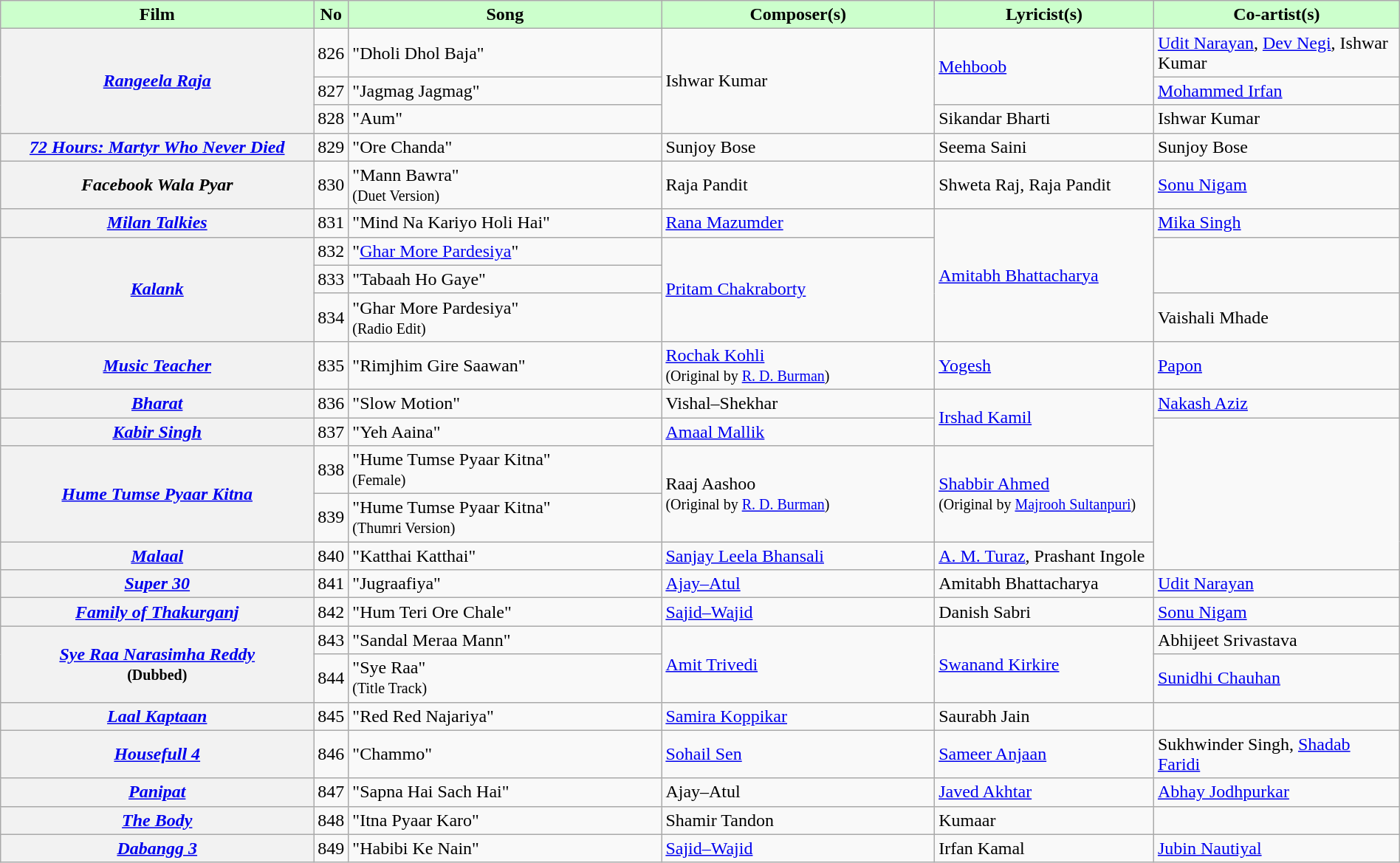<table class="wikitable plainrowheaders" style="width:100%; textcolor:#000">
<tr style="background:#cfc; text-align:center;">
<td scope="col" style="width:23%;"><strong>Film</strong></td>
<td><strong>No</strong></td>
<td scope="col" style="width:23%;"><strong>Song</strong></td>
<td scope="col" style="width:20%;"><strong>Composer(s)</strong></td>
<td scope="col" style="width:16%;"><strong>Lyricist(s)</strong></td>
<td scope="col" style="width:18%;"><strong>Co-artist(s)</strong></td>
</tr>
<tr>
<th scope="row" rowspan="3"><em><a href='#'>Rangeela Raja</a></em></th>
<td>826</td>
<td>"Dholi Dhol Baja"</td>
<td rowspan="3">Ishwar Kumar</td>
<td rowspan="2"><a href='#'>Mehboob</a></td>
<td><a href='#'>Udit Narayan</a>, <a href='#'>Dev Negi</a>, Ishwar Kumar</td>
</tr>
<tr>
<td>827</td>
<td>"Jagmag Jagmag"</td>
<td><a href='#'>Mohammed Irfan</a></td>
</tr>
<tr>
<td>828</td>
<td>"Aum"</td>
<td>Sikandar Bharti</td>
<td>Ishwar Kumar</td>
</tr>
<tr>
<th scope="row"><em><a href='#'>72 Hours: Martyr Who Never Died</a></em></th>
<td>829</td>
<td>"Ore Chanda"</td>
<td>Sunjoy Bose</td>
<td>Seema Saini</td>
<td>Sunjoy Bose</td>
</tr>
<tr>
<th scope="row"><em>Facebook Wala Pyar</em></th>
<td>830</td>
<td>"Mann Bawra"<br><small>(Duet Version)</small></td>
<td>Raja Pandit</td>
<td>Shweta Raj, Raja Pandit</td>
<td><a href='#'>Sonu Nigam</a></td>
</tr>
<tr>
<th scope="row"><em><a href='#'>Milan Talkies</a></em></th>
<td>831</td>
<td>"Mind Na Kariyo Holi Hai"</td>
<td><a href='#'>Rana Mazumder</a></td>
<td rowspan="4"><a href='#'>Amitabh Bhattacharya</a></td>
<td><a href='#'>Mika Singh</a></td>
</tr>
<tr>
<th scope="row" rowspan="3"><em><a href='#'>Kalank</a></em></th>
<td>832</td>
<td>"<a href='#'>Ghar More Pardesiya</a>"</td>
<td rowspan="3"><a href='#'>Pritam Chakraborty</a></td>
<td rowspan="2"></td>
</tr>
<tr>
<td>833</td>
<td>"Tabaah Ho Gaye"</td>
</tr>
<tr>
<td>834</td>
<td>"Ghar More Pardesiya"<br><small>(Radio Edit)</small></td>
<td>Vaishali Mhade</td>
</tr>
<tr>
<th scope="row"><em><a href='#'>Music Teacher</a></em></th>
<td>835</td>
<td>"Rimjhim Gire Saawan"</td>
<td><a href='#'>Rochak Kohli</a><br><small>(Original by <a href='#'>R. D. Burman</a>)</small></td>
<td><a href='#'>Yogesh</a></td>
<td><a href='#'>Papon</a></td>
</tr>
<tr>
<th scope="row"><em><a href='#'>Bharat</a></em></th>
<td>836</td>
<td>"Slow Motion"</td>
<td>Vishal–Shekhar</td>
<td rowspan="2"><a href='#'>Irshad Kamil</a></td>
<td><a href='#'>Nakash Aziz</a></td>
</tr>
<tr>
<th scope="row"><em><a href='#'>Kabir Singh</a></em></th>
<td>837</td>
<td>"Yeh Aaina"</td>
<td><a href='#'>Amaal Mallik</a></td>
<td rowspan="4"></td>
</tr>
<tr>
<th scope="row" rowspan="2"><em><a href='#'>Hume Tumse Pyaar Kitna</a></em></th>
<td>838</td>
<td>"Hume Tumse Pyaar Kitna"<br><small>(Female)</small></td>
<td rowspan="2">Raaj Aashoo<br><small>(Original by <a href='#'>R. D. Burman</a>)</small></td>
<td rowspan="2"><a href='#'>Shabbir Ahmed</a><br><small>(Original by <a href='#'>Majrooh Sultanpuri</a>)</small></td>
</tr>
<tr>
<td>839</td>
<td>"Hume Tumse Pyaar Kitna"<br><small>(Thumri Version)</small></td>
</tr>
<tr>
<th scope="row"><em><a href='#'>Malaal</a></em></th>
<td>840</td>
<td>"Katthai Katthai"</td>
<td><a href='#'>Sanjay Leela Bhansali</a></td>
<td><a href='#'>A. M. Turaz</a>, Prashant Ingole</td>
</tr>
<tr>
<th scope="row"><em><a href='#'>Super 30</a></em></th>
<td>841</td>
<td>"Jugraafiya"</td>
<td><a href='#'>Ajay–Atul</a></td>
<td>Amitabh Bhattacharya</td>
<td><a href='#'>Udit Narayan</a></td>
</tr>
<tr>
<th scope="row"><em><a href='#'>Family of Thakurganj</a></em></th>
<td>842</td>
<td>"Hum Teri Ore Chale"</td>
<td><a href='#'>Sajid–Wajid</a></td>
<td>Danish Sabri</td>
<td><a href='#'>Sonu Nigam</a></td>
</tr>
<tr>
<th scope="row" rowspan="2"><em><a href='#'>Sye Raa Narasimha Reddy</a></em><br><small>(Dubbed)</small></th>
<td>843</td>
<td>"Sandal Meraa Mann"</td>
<td rowspan="2"><a href='#'>Amit Trivedi</a></td>
<td rowspan="2"><a href='#'>Swanand Kirkire</a></td>
<td>Abhijeet Srivastava</td>
</tr>
<tr>
<td>844</td>
<td>"Sye Raa"<br><small>(Title Track)</small></td>
<td><a href='#'>Sunidhi Chauhan</a></td>
</tr>
<tr>
<th scope="row"><em><a href='#'>Laal Kaptaan</a></em></th>
<td>845</td>
<td>"Red Red Najariya"</td>
<td><a href='#'>Samira Koppikar</a></td>
<td>Saurabh Jain</td>
<td></td>
</tr>
<tr>
<th scope="row"><em><a href='#'>Housefull 4</a></em></th>
<td>846</td>
<td>"Chammo"</td>
<td><a href='#'>Sohail Sen</a></td>
<td><a href='#'>Sameer Anjaan</a></td>
<td>Sukhwinder Singh, <a href='#'>Shadab Faridi</a></td>
</tr>
<tr>
<th scope="row"><em><a href='#'>Panipat</a></em></th>
<td>847</td>
<td>"Sapna Hai Sach Hai"</td>
<td>Ajay–Atul</td>
<td><a href='#'>Javed Akhtar</a></td>
<td><a href='#'>Abhay Jodhpurkar</a></td>
</tr>
<tr>
<th scope="row"><em><a href='#'>The Body</a></em></th>
<td>848</td>
<td>"Itna Pyaar Karo"</td>
<td>Shamir Tandon</td>
<td>Kumaar</td>
<td></td>
</tr>
<tr>
<th scope="row"><em><a href='#'>Dabangg 3</a></em></th>
<td>849</td>
<td>"Habibi Ke Nain"</td>
<td><a href='#'>Sajid–Wajid</a></td>
<td>Irfan Kamal</td>
<td><a href='#'>Jubin Nautiyal</a></td>
</tr>
</table>
